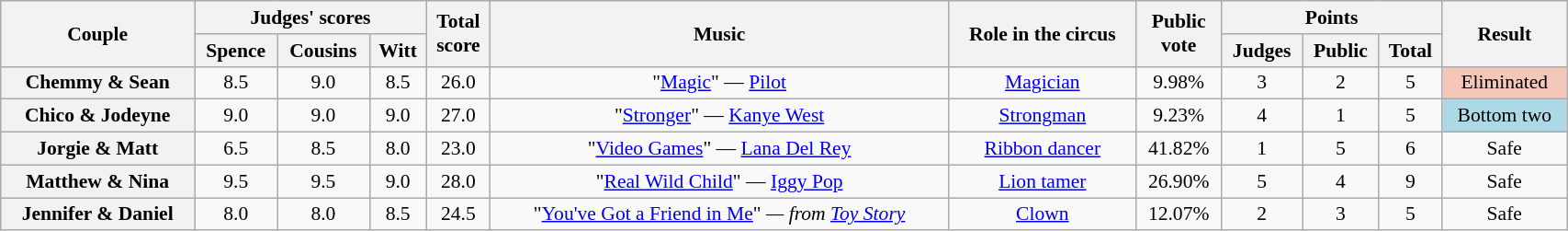<table class="wikitable sortable" style="text-align:center; font-size:90%; width:90%">
<tr>
<th scope="col" rowspan=2>Couple</th>
<th scope="col" colspan=3 class="unsortable">Judges' scores</th>
<th scope="col" rowspan=2>Total<br>score</th>
<th scope="col" rowspan=2 class="unsortable">Music</th>
<th scope="col" rowspan=2 class="unsortable">Role in the circus</th>
<th scope="col" rowspan=2>Public<br>vote</th>
<th scope="col" colspan=3 class="unsortable">Points</th>
<th scope="col" rowspan=2 class="unsortable">Result</th>
</tr>
<tr>
<th class="unsortable">Spence</th>
<th class="unsortable">Cousins</th>
<th class="unsortable">Witt</th>
<th class="unsortable">Judges</th>
<th class="unsortable">Public</th>
<th>Total</th>
</tr>
<tr>
<th scope="row">Chemmy & Sean</th>
<td>8.5</td>
<td>9.0</td>
<td>8.5</td>
<td>26.0</td>
<td>"<a href='#'>Magic</a>" — <a href='#'>Pilot</a></td>
<td><a href='#'>Magician</a></td>
<td>9.98%</td>
<td>3</td>
<td>2</td>
<td>5</td>
<td bgcolor="f4c7b8">Eliminated</td>
</tr>
<tr>
<th scope="row">Chico & Jodeyne</th>
<td>9.0</td>
<td>9.0</td>
<td>9.0</td>
<td>27.0</td>
<td>"<a href='#'>Stronger</a>" — <a href='#'>Kanye West</a></td>
<td><a href='#'>Strongman</a></td>
<td>9.23%</td>
<td>4</td>
<td>1</td>
<td>5</td>
<td bgcolor=lightblue>Bottom two</td>
</tr>
<tr>
<th scope="row">Jorgie & Matt</th>
<td>6.5</td>
<td>8.5</td>
<td>8.0</td>
<td>23.0</td>
<td>"<a href='#'>Video Games</a>" — <a href='#'>Lana Del Rey</a></td>
<td><a href='#'>Ribbon dancer</a></td>
<td>41.82%</td>
<td>1</td>
<td>5</td>
<td>6</td>
<td>Safe</td>
</tr>
<tr>
<th scope="row">Matthew & Nina</th>
<td>9.5</td>
<td>9.5</td>
<td>9.0</td>
<td>28.0</td>
<td>"<a href='#'>Real Wild Child</a>" — <a href='#'>Iggy Pop</a></td>
<td><a href='#'>Lion tamer</a></td>
<td>26.90%</td>
<td>5</td>
<td>4</td>
<td>9</td>
<td>Safe</td>
</tr>
<tr>
<th scope="row">Jennifer & Daniel</th>
<td>8.0</td>
<td>8.0</td>
<td>8.5</td>
<td>24.5</td>
<td>"<a href='#'>You've Got a Friend in Me</a>" <em>— from <a href='#'>Toy Story</a></em></td>
<td><a href='#'>Clown</a></td>
<td>12.07%</td>
<td>2</td>
<td>3</td>
<td>5</td>
<td>Safe</td>
</tr>
</table>
